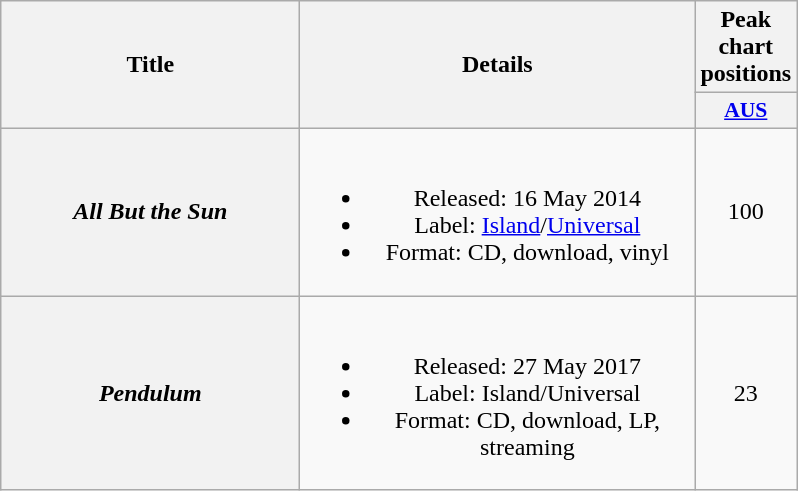<table class="wikitable plainrowheaders" style="text-align:center;">
<tr>
<th scope="col" rowspan="2" style="width:12em;">Title</th>
<th scope="col" rowspan="2" style="width:16em;">Details</th>
<th scope="col" colspan="1">Peak chart positions</th>
</tr>
<tr>
<th scope="col" style="width:3em;font-size:90%;"><a href='#'>AUS</a><br></th>
</tr>
<tr>
<th scope="row"><em>All But the Sun</em></th>
<td><br><ul><li>Released: 16 May 2014</li><li>Label: <a href='#'>Island</a>/<a href='#'>Universal</a> </li><li>Format: CD, download, vinyl</li></ul></td>
<td>100</td>
</tr>
<tr>
<th scope="row"><em>Pendulum</em></th>
<td><br><ul><li>Released: 27 May 2017</li><li>Label: Island/Universal </li><li>Format: CD, download, LP, streaming</li></ul></td>
<td>23</td>
</tr>
</table>
